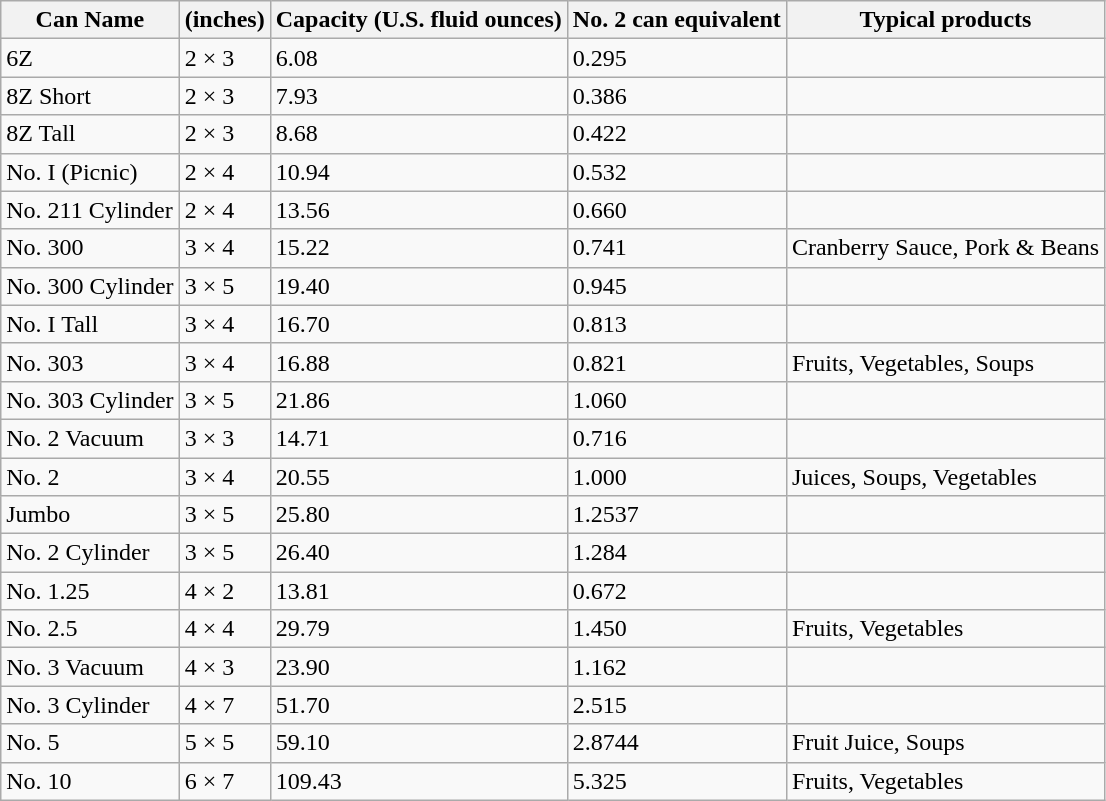<table class="wikitable">
<tr>
<th>Can Name</th>
<th> (inches)</th>
<th>Capacity (U.S. fluid ounces)</th>
<th>No. 2 can equivalent</th>
<th>Typical products</th>
</tr>
<tr>
<td>6Z</td>
<td>2 × 3</td>
<td>6.08</td>
<td>0.295</td>
<td></td>
</tr>
<tr Short>
<td>8Z Short</td>
<td>2 × 3</td>
<td>7.93</td>
<td>0.386</td>
<td></td>
</tr>
<tr>
<td>8Z Tall</td>
<td>2 × 3</td>
<td>8.68</td>
<td>0.422</td>
<td></td>
</tr>
<tr>
<td>No. I (Picnic)</td>
<td>2 × 4</td>
<td>10.94</td>
<td>0.532</td>
<td></td>
</tr>
<tr>
<td>No. 211 Cylinder</td>
<td>2 × 4</td>
<td>13.56</td>
<td>0.660</td>
<td></td>
</tr>
<tr>
<td>No. 300</td>
<td>3 × 4</td>
<td>15.22</td>
<td>0.741</td>
<td>Cranberry Sauce, Pork & Beans</td>
</tr>
<tr>
<td>No. 300 Cylinder</td>
<td>3 × 5</td>
<td>19.40</td>
<td>0.945</td>
<td></td>
</tr>
<tr>
<td>No. I Tall</td>
<td>3 × 4</td>
<td>16.70</td>
<td>0.813</td>
<td></td>
</tr>
<tr>
<td>No. 303</td>
<td>3 × 4</td>
<td>16.88</td>
<td>0.821</td>
<td>Fruits, Vegetables, Soups</td>
</tr>
<tr>
<td>No. 303 Cylinder</td>
<td>3 × 5</td>
<td>21.86</td>
<td>1.060</td>
<td></td>
</tr>
<tr>
<td>No. 2 Vacuum</td>
<td>3 × 3</td>
<td>14.71</td>
<td>0.716</td>
<td></td>
</tr>
<tr>
<td>No. 2</td>
<td>3 × 4</td>
<td>20.55</td>
<td>1.000</td>
<td>Juices, Soups, Vegetables</td>
</tr>
<tr>
<td>Jumbo</td>
<td>3 × 5</td>
<td>25.80</td>
<td>1.2537</td>
<td></td>
</tr>
<tr>
<td>No. 2 Cylinder</td>
<td>3 × 5</td>
<td>26.40</td>
<td>1.284</td>
<td></td>
</tr>
<tr>
<td>No. 1.25</td>
<td>4 × 2</td>
<td>13.81</td>
<td>0.672</td>
<td></td>
</tr>
<tr>
<td>No. 2.5</td>
<td>4 × 4</td>
<td>29.79</td>
<td>1.450</td>
<td>Fruits, Vegetables</td>
</tr>
<tr>
<td>No. 3 Vacuum</td>
<td>4 × 3</td>
<td>23.90</td>
<td>1.162</td>
<td></td>
</tr>
<tr>
<td>No. 3 Cylinder</td>
<td>4 × 7</td>
<td>51.70</td>
<td>2.515</td>
<td></td>
</tr>
<tr>
<td>No. 5</td>
<td>5 × 5</td>
<td>59.10</td>
<td>2.8744</td>
<td>Fruit Juice, Soups</td>
</tr>
<tr>
<td>No. 10</td>
<td>6 × 7</td>
<td>109.43</td>
<td>5.325</td>
<td>Fruits, Vegetables</td>
</tr>
</table>
